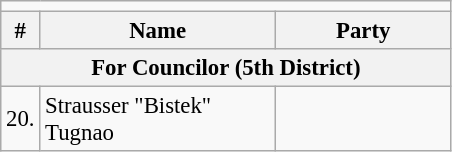<table class=wikitable style="font-size:95%">
<tr>
<td colspan=4 bgcolor=></td>
</tr>
<tr>
<th>#</th>
<th width=150px>Name</th>
<th colspan=2 width=110px>Party</th>
</tr>
<tr>
<th colspan=4>For Councilor (5th District)</th>
</tr>
<tr>
<td>20.</td>
<td>Strausser "Bistek" Tugnao</td>
<td></td>
</tr>
</table>
